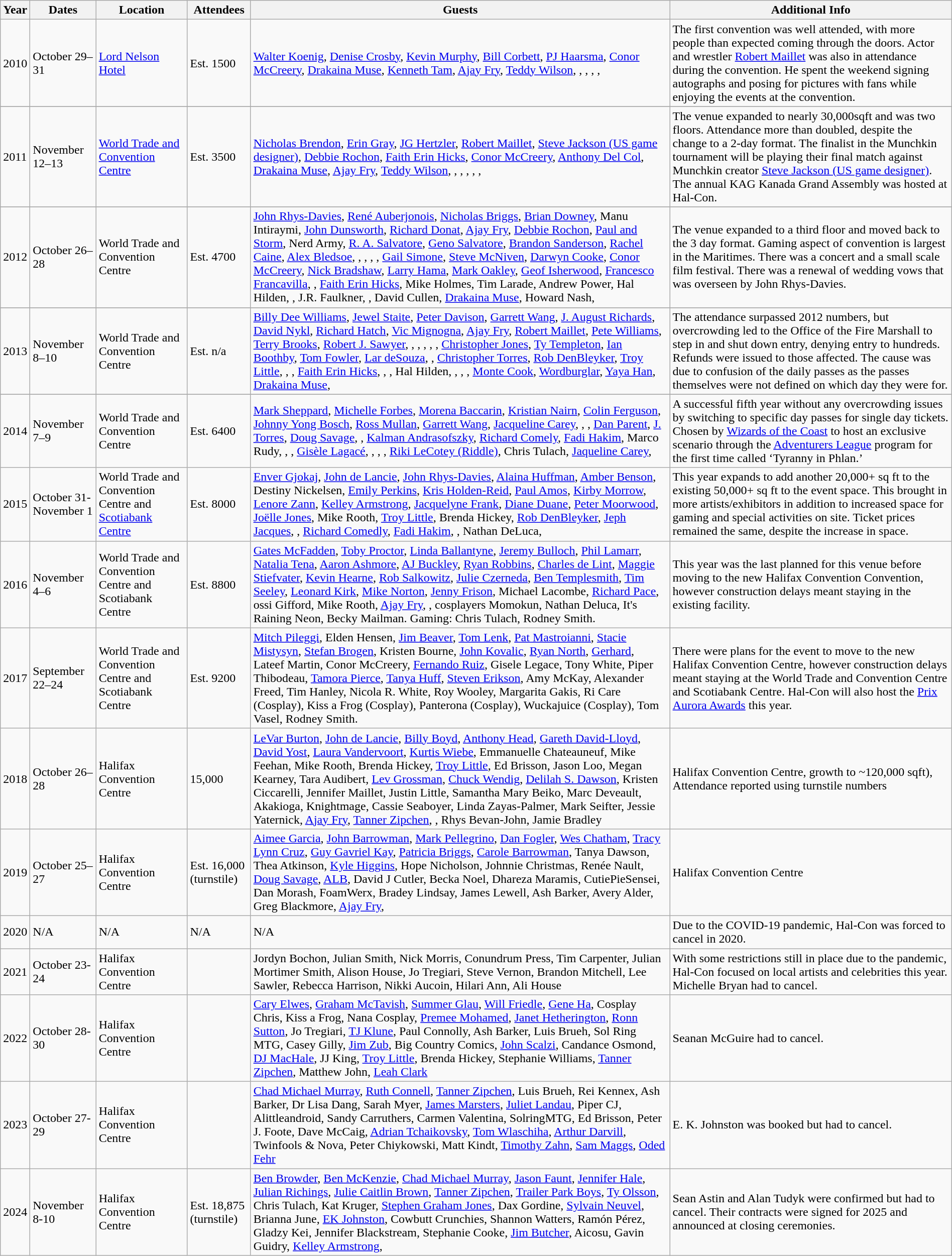<table class="wikitable" width="100%">
<tr>
<th>Year</th>
<th>Dates</th>
<th>Location</th>
<th>Attendees</th>
<th>Guests</th>
<th>Additional Info</th>
</tr>
<tr>
<td>2010</td>
<td>October 29–31</td>
<td><a href='#'>Lord Nelson Hotel</a></td>
<td>Est. 1500</td>
<td><a href='#'>Walter Koenig</a>, <a href='#'>Denise Crosby</a>, <a href='#'>Kevin Murphy</a>, <a href='#'>Bill Corbett</a>, <a href='#'>PJ Haarsma</a>, <a href='#'>Conor McCreery</a>, <a href='#'>Drakaina Muse</a>, <a href='#'>Kenneth Tam</a>, <a href='#'>Ajay Fry</a>, <a href='#'>Teddy Wilson</a>, , , , , </td>
<td>The first convention was well attended, with more people than expected coming through the doors. Actor and wrestler <a href='#'>Robert Maillet</a> was also in attendance during the convention. He spent the weekend signing autographs and posing for pictures with fans while enjoying the events at the convention.</td>
</tr>
<tr>
</tr>
<tr>
<td>2011</td>
<td>November 12–13</td>
<td><a href='#'>World Trade and Convention Centre</a></td>
<td>Est. 3500</td>
<td><a href='#'>Nicholas Brendon</a>, <a href='#'>Erin Gray</a>, <a href='#'>JG Hertzler</a>, <a href='#'>Robert Maillet</a>, <a href='#'>Steve Jackson (US game designer)</a>, <a href='#'>Debbie Rochon</a>, <a href='#'>Faith Erin Hicks</a>, <a href='#'>Conor McCreery</a>, <a href='#'>Anthony Del Col</a>, <a href='#'>Drakaina Muse</a>, <a href='#'>Ajay Fry</a>, <a href='#'>Teddy Wilson</a>, , , , , , </td>
<td>The venue expanded to nearly 30,000sqft and was two floors. Attendance more than doubled, despite the change to a 2-day format. The finalist in the Munchkin tournament will be playing their final match against Munchkin creator <a href='#'>Steve Jackson (US game designer)</a>. The annual KAG Kanada Grand Assembly was hosted at Hal-Con.</td>
</tr>
<tr>
</tr>
<tr>
<td>2012</td>
<td>October 26–28</td>
<td>World Trade and Convention Centre</td>
<td>Est. 4700</td>
<td><a href='#'>John Rhys-Davies</a>, <a href='#'>René Auberjonois</a>, <a href='#'>Nicholas Briggs</a>, <a href='#'>Brian Downey</a>, Manu Intiraymi, <a href='#'>John Dunsworth</a>, <a href='#'>Richard Donat</a>, <a href='#'>Ajay Fry</a>, <a href='#'>Debbie Rochon</a>, <a href='#'>Paul and Storm</a>, Nerd Army, <a href='#'>R. A. Salvatore</a>, <a href='#'>Geno Salvatore</a>, <a href='#'>Brandon Sanderson</a>, <a href='#'>Rachel Caine</a>, <a href='#'>Alex Bledsoe</a>, , , , , <a href='#'>Gail Simone</a>, <a href='#'>Steve McNiven</a>, <a href='#'>Darwyn Cooke</a>, <a href='#'>Conor McCreery</a>, <a href='#'>Nick Bradshaw</a>, <a href='#'>Larry Hama</a>, <a href='#'>Mark Oakley</a>, <a href='#'>Geof Isherwood</a>, <a href='#'>Francesco Francavilla</a>, , <a href='#'>Faith Erin Hicks</a>, Mike Holmes, Tim Larade, Andrew Power, Hal Hilden, , J.R. Faulkner,  , David Cullen, <a href='#'>Drakaina Muse</a>, Howard Nash, </td>
<td>The venue expanded to a third floor and moved back to the 3 day format. Gaming aspect of convention is largest in the Maritimes. There was a concert and a small scale film festival. There was a renewal of wedding vows that was overseen by John Rhys-Davies.</td>
</tr>
<tr>
</tr>
<tr>
<td>2013</td>
<td>November 8–10</td>
<td>World Trade and Convention Centre</td>
<td>Est. n/a</td>
<td><a href='#'>Billy Dee Williams</a>, <a href='#'>Jewel Staite</a>, <a href='#'>Peter Davison</a>, <a href='#'>Garrett Wang</a>, <a href='#'>J. August Richards</a>, <a href='#'>David Nykl</a>, <a href='#'>Richard Hatch</a>, <a href='#'>Vic Mignogna</a>, <a href='#'>Ajay Fry</a>, <a href='#'>Robert Maillet</a>, <a href='#'>Pete Williams</a>, <a href='#'>Terry Brooks</a>, <a href='#'>Robert J. Sawyer</a>,  , , , ,  , <a href='#'>Christopher Jones</a>, <a href='#'>Ty Templeton</a>, <a href='#'>Ian Boothby</a>, <a href='#'>Tom Fowler</a>, <a href='#'>Lar deSouza</a>, , <a href='#'>Christopher Torres</a>, <a href='#'>Rob DenBleyker</a>, <a href='#'>Troy Little</a>, , , <a href='#'>Faith Erin Hicks</a>, , , Hal Hilden, ,  ,  , <a href='#'>Monte Cook</a>, <a href='#'>Wordburglar</a>, <a href='#'>Yaya Han</a>, <a href='#'>Drakaina Muse</a>, </td>
<td>The attendance surpassed 2012 numbers, but overcrowding led to the Office of the Fire Marshall to step in and shut down entry, denying entry to hundreds. Refunds were issued to those affected. The cause was due to confusion of the daily passes as the passes themselves were not defined on which day they were for.</td>
</tr>
<tr>
</tr>
<tr>
<td>2014</td>
<td>November 7–9</td>
<td>World Trade and Convention Centre</td>
<td>Est. 6400</td>
<td><a href='#'>Mark Sheppard</a>, <a href='#'>Michelle Forbes</a>, <a href='#'>Morena Baccarin</a>, <a href='#'>Kristian Nairn</a>, <a href='#'>Colin Ferguson</a>, <a href='#'>Johnny Yong Bosch</a>, <a href='#'>Ross Mullan</a>, <a href='#'>Garrett Wang</a>, <a href='#'>Jacqueline Carey</a>, ,  , <a href='#'>Dan Parent</a>, <a href='#'>J. Torres</a>, <a href='#'>Doug Savage</a>, , <a href='#'>Kalman Andrasofszky</a>, <a href='#'>Richard Comely</a>, <a href='#'>Fadi Hakim</a>, Marco Rudy, , , <a href='#'>Gisèle Lagacé</a>, , ,  , <a href='#'>Riki LeCotey (Riddle)</a>, Chris Tulach, <a href='#'>Jaqueline Carey</a>, </td>
<td>A successful fifth year without any overcrowding issues by switching to specific day passes for single day tickets. Chosen by <a href='#'>Wizards of the Coast</a> to host an exclusive scenario through the <a href='#'>Adventurers League</a> program for the first time called ‘Tyranny in Phlan.’</td>
</tr>
<tr>
<td>2015</td>
<td>October 31- November 1</td>
<td>World Trade and Convention Centre and <a href='#'>Scotiabank Centre</a></td>
<td>Est. 8000</td>
<td><a href='#'>Enver Gjokaj</a>, <a href='#'>John de Lancie</a>, <a href='#'>John Rhys-Davies</a>, <a href='#'>Alaina Huffman</a>, <a href='#'>Amber Benson</a>, Destiny Nickelsen, <a href='#'>Emily Perkins</a>, <a href='#'>Kris Holden-Reid</a>, <a href='#'>Paul Amos</a>, <a href='#'>Kirby Morrow</a>, <a href='#'>Lenore Zann</a>, <a href='#'>Kelley Armstrong</a>, <a href='#'>Jacquelyne Frank</a>, <a href='#'>Diane Duane</a>, <a href='#'>Peter Moorwood</a>, <a href='#'>Joëlle Jones</a>, Mike Rooth, <a href='#'>Troy Little</a>, Brenda Hickey, <a href='#'>Rob DenBleyker</a>, <a href='#'>Jeph Jacques</a>, , <a href='#'>Richard Comedly</a>, <a href='#'>Fadi Hakim</a>, , Nathan DeLuca, </td>
<td>This year expands to add another 20,000+ sq ft to the existing 50,000+ sq ft to the event space. This brought in more artists/exhibitors in addition to increased space for gaming and special activities on site. Ticket prices remained the same, despite the increase in space.</td>
</tr>
<tr>
<td>2016</td>
<td>November 4–6</td>
<td>World Trade and Convention Centre and Scotiabank Centre</td>
<td>Est. 8800</td>
<td><a href='#'>Gates McFadden</a>, <a href='#'>Toby Proctor</a>, <a href='#'>Linda Ballantyne</a>, <a href='#'>Jeremy Bulloch</a>, <a href='#'>Phil Lamarr</a>, <a href='#'>Natalia Tena</a>, <a href='#'>Aaron Ashmore</a>, <a href='#'>AJ Buckley</a>, <a href='#'>Ryan Robbins</a>, <a href='#'>Charles de Lint</a>, <a href='#'>Maggie Stiefvater</a>, <a href='#'>Kevin Hearne</a>, <a href='#'>Rob Salkowitz</a>, <a href='#'>Julie Czerneda</a>, <a href='#'>Ben Templesmith</a>, <a href='#'>Tim Seeley</a>, <a href='#'>Leonard Kirk</a>, <a href='#'>Mike Norton</a>, <a href='#'>Jenny Frison</a>, Michael Lacombe, <a href='#'>Richard Pace</a>, ossi Gifford, Mike Rooth, <a href='#'>Ajay Fry</a>, , cosplayers Momokun, Nathan Deluca, It's Raining Neon, Becky Mailman. Gaming: Chris Tulach, Rodney Smith.</td>
<td>This year was the last planned for this venue before moving to the new Halifax Convention Convention, however construction delays meant staying in the existing facility.</td>
</tr>
<tr>
<td>2017</td>
<td>September 22–24</td>
<td>World Trade and Convention Centre and Scotiabank Centre</td>
<td>Est. 9200</td>
<td><a href='#'>Mitch Pileggi</a>, Elden Hensen, <a href='#'>Jim Beaver</a>, <a href='#'>Tom Lenk</a>, <a href='#'>Pat Mastroianni</a>, <a href='#'>Stacie Mistysyn</a>, <a href='#'>Stefan Brogen</a>, Kristen Bourne, <a href='#'>John Kovalic</a>, <a href='#'>Ryan North</a>, <a href='#'>Gerhard</a>, Lateef Martin, Conor McCreery, <a href='#'>Fernando Ruiz</a>, Gisele Legace, Tony White, Piper Thibodeau, <a href='#'>Tamora Pierce</a>, <a href='#'>Tanya Huff</a>, <a href='#'>Steven Erikson</a>, Amy McKay, Alexander Freed, Tim Hanley, Nicola R. White, Roy Wooley, Margarita Gakis, Ri Care (Cosplay), Kiss a Frog (Cosplay), Panterona (Cosplay), Wuckajuice (Cosplay), Tom Vasel, Rodney Smith.</td>
<td>There were plans for the event to move to the new Halifax Convention Centre, however construction delays meant staying at the World Trade and Convention Centre and Scotiabank Centre. Hal-Con will also host the <a href='#'>Prix Aurora Awards</a> this year.</td>
</tr>
<tr>
<td>2018</td>
<td>October 26–28</td>
<td>Halifax Convention Centre</td>
<td>15,000</td>
<td><a href='#'>LeVar Burton</a>, <a href='#'>John de Lancie</a>, <a href='#'>Billy Boyd</a>, <a href='#'>Anthony Head</a>, <a href='#'>Gareth David-Lloyd</a>, <a href='#'>David Yost</a>, <a href='#'>Laura Vandervoort</a>, <a href='#'>Kurtis Wiebe</a>, Emmanuelle Chateauneuf, Mike Feehan, Mike Rooth, Brenda Hickey, <a href='#'>Troy Little</a>, Ed Brisson, Jason Loo, Megan Kearney, Tara Audibert, <a href='#'>Lev Grossman</a>, <a href='#'>Chuck Wendig</a>, <a href='#'>Delilah S. Dawson</a>, Kristen Ciccarelli, Jennifer Maillet, Justin Little, Samantha Mary Beiko, Marc Deveault, Akakioga, Knightmage, Cassie Seaboyer, Linda Zayas-Palmer, Mark Seifter, Jessie Yaternick, <a href='#'>Ajay Fry</a>, <a href='#'>Tanner Zipchen</a>, , Rhys Bevan-John, Jamie Bradley</td>
<td>Halifax Convention Centre, growth to ~120,000 sqft), Attendance reported using turnstile numbers</td>
</tr>
<tr>
<td>2019</td>
<td>October 25–27</td>
<td>Halifax Convention Centre</td>
<td>Est. 16,000 (turnstile)</td>
<td><a href='#'>Aimee Garcia</a>, <a href='#'>John Barrowman</a>, <a href='#'>Mark Pellegrino</a>, <a href='#'>Dan Fogler</a>, <a href='#'>Wes Chatham</a>, <a href='#'>Tracy Lynn Cruz</a>, <a href='#'>Guy Gavriel Kay</a>, <a href='#'>Patricia Briggs</a>, <a href='#'>Carole Barrowman</a>, Tanya Dawson, Thea Atkinson, <a href='#'>Kyle Higgins</a>, Hope Nicholson, Johnnie Christmas, Renée Nault, <a href='#'>Doug Savage</a>, <a href='#'>ALB</a>, David J Cutler, Becka Noel, Dhareza Maramis, CutiePieSensei, Dan Morash, FoamWerx, Bradey Lindsay, James Lewell, Ash Barker, Avery Alder, Greg Blackmore, <a href='#'>Ajay Fry</a>, </td>
<td>Halifax Convention Centre</td>
</tr>
<tr>
<td>2020</td>
<td>N/A</td>
<td>N/A</td>
<td>N/A</td>
<td>N/A</td>
<td>Due to the COVID-19 pandemic, Hal-Con was forced to cancel in 2020.</td>
</tr>
<tr>
<td>2021</td>
<td>October 23-24</td>
<td>Halifax Convention Centre</td>
<td></td>
<td>Jordyn Bochon, Julian Smith, Nick Morris, Conundrum Press, Tim Carpenter, Julian Mortimer Smith, Alison House, Jo Tregiari, Steve Vernon, Brandon Mitchell, Lee Sawler, Rebecca Harrison, Nikki Aucoin, Hilari Ann, Ali House</td>
<td>With some restrictions still in place due to the pandemic, Hal-Con focused on local artists and celebrities this year. Michelle Bryan had to cancel.</td>
</tr>
<tr>
<td>2022</td>
<td>October 28-30</td>
<td>Halifax Convention Centre</td>
<td></td>
<td><a href='#'>Cary Elwes</a>, <a href='#'>Graham McTavish</a>, <a href='#'>Summer Glau</a>, <a href='#'>Will Friedle</a>, <a href='#'>Gene Ha</a>, Cosplay Chris, Kiss a Frog, Nana Cosplay, <a href='#'>Premee Mohamed</a>, <a href='#'>Janet Hetherington</a>, <a href='#'>Ronn Sutton</a>, Jo Tregiari, <a href='#'>TJ Klune</a>, Paul Connolly, Ash Barker, Luis Brueh, Sol Ring MTG, Casey Gilly, <a href='#'>Jim Zub</a>, Big Country Comics, <a href='#'>John Scalzi</a>, Candance Osmond, <a href='#'>DJ MacHale</a>, JJ King, <a href='#'>Troy Little</a>, Brenda Hickey, Stephanie Williams, <a href='#'>Tanner Zipchen</a>, Matthew John, <a href='#'>Leah Clark</a></td>
<td>Seanan McGuire had to cancel.</td>
</tr>
<tr>
<td>2023</td>
<td>October 27-29</td>
<td>Halifax Convention Centre</td>
<td></td>
<td><a href='#'>Chad Michael Murray</a>, <a href='#'>Ruth Connell</a>, <a href='#'>Tanner Zipchen</a>, Luis Brueh, Rei Kennex, Ash Barker, Dr Lisa Dang, Sarah Myer, <a href='#'>James Marsters</a>, <a href='#'>Juliet Landau</a>, Piper CJ, Alittleandroid, Sandy Carruthers, Carmen Valentina, SolringMTG, Ed Brisson, Peter J. Foote, Dave McCaig, <a href='#'>Adrian Tchaikovsky</a>, <a href='#'>Tom Wlaschiha</a>, <a href='#'>Arthur Darvill</a>, Twinfools & Nova, Peter Chiykowski, Matt Kindt, <a href='#'>Timothy Zahn</a>, <a href='#'>Sam Maggs</a>, <a href='#'>Oded Fehr</a></td>
<td>E. K. Johnston was booked but had to cancel.</td>
</tr>
<tr>
<td>2024</td>
<td>November 8-10</td>
<td>Halifax Convention Centre</td>
<td>Est. 18,875 (turnstile)</td>
<td><a href='#'>Ben Browder</a>, <a href='#'>Ben McKenzie</a>, <a href='#'>Chad Michael Murray</a>, <a href='#'>Jason Faunt</a>, <a href='#'>Jennifer Hale</a>, <a href='#'>Julian Richings</a>, <a href='#'>Julie Caitlin Brown</a>, <a href='#'>Tanner Zipchen</a>, <a href='#'>Trailer Park Boys</a>, <a href='#'>Ty Olsson</a>, Chris Tulach, Kat Kruger, <a href='#'>Stephen Graham Jones</a>, Dax Gordine, <a href='#'>Sylvain Neuvel</a>, Brianna June, <a href='#'>EK Johnston</a>, Cowbutt Crunchies, Shannon Watters, Ramón Pérez, Gladzy Kei, Jennifer Blackstream, Stephanie Cooke, <a href='#'>Jim Butcher</a>, Aicosu, Gavin Guidry, <a href='#'>Kelley Armstrong</a>,</td>
<td>Sean Astin and Alan Tudyk were confirmed but had to cancel. Their contracts were signed for 2025 and announced at closing ceremonies.</td>
</tr>
</table>
